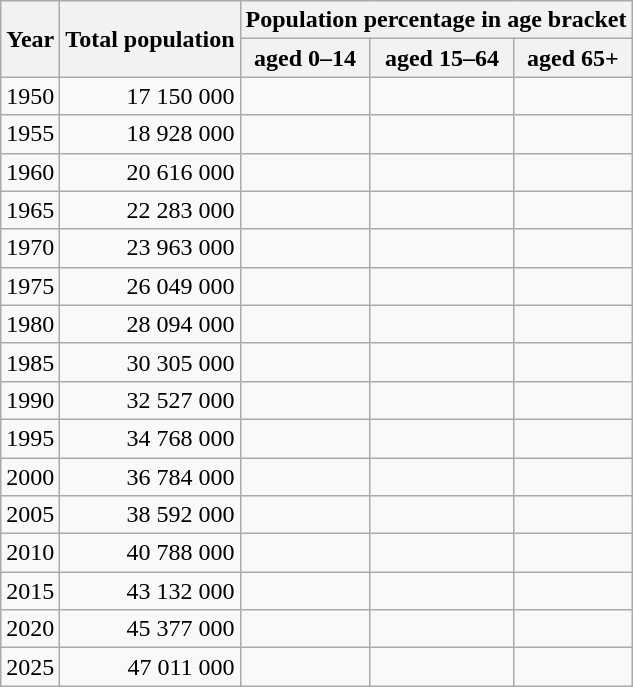<table class="wikitable" style="text-align: right;">
<tr>
<th rowspan=2>Year</th>
<th rowspan=2>Total population</th>
<th colspan=3>Population percentage in age bracket</th>
</tr>
<tr>
<th>aged 0–14</th>
<th>aged 15–64</th>
<th>aged 65+</th>
</tr>
<tr>
<td>1950</td>
<td>17 150 000</td>
<td></td>
<td></td>
<td></td>
</tr>
<tr>
<td>1955</td>
<td>18 928 000</td>
<td></td>
<td></td>
<td></td>
</tr>
<tr>
<td>1960</td>
<td>20 616 000</td>
<td></td>
<td></td>
<td></td>
</tr>
<tr>
<td>1965</td>
<td>22 283 000</td>
<td></td>
<td></td>
<td></td>
</tr>
<tr>
<td>1970</td>
<td>23 963 000</td>
<td></td>
<td></td>
<td></td>
</tr>
<tr>
<td>1975</td>
<td>26 049 000</td>
<td></td>
<td></td>
<td></td>
</tr>
<tr>
<td>1980</td>
<td>28 094 000</td>
<td></td>
<td></td>
<td></td>
</tr>
<tr>
<td>1985</td>
<td>30 305 000</td>
<td></td>
<td></td>
<td></td>
</tr>
<tr>
<td>1990</td>
<td>32 527 000</td>
<td></td>
<td></td>
<td></td>
</tr>
<tr>
<td>1995</td>
<td>34 768 000</td>
<td></td>
<td></td>
<td></td>
</tr>
<tr>
<td>2000</td>
<td>36 784 000</td>
<td></td>
<td></td>
<td></td>
</tr>
<tr>
<td>2005</td>
<td>38 592 000</td>
<td></td>
<td></td>
<td></td>
</tr>
<tr>
<td>2010</td>
<td>40 788 000</td>
<td></td>
<td></td>
<td></td>
</tr>
<tr>
<td>2015</td>
<td>43 132 000</td>
<td></td>
<td></td>
<td></td>
</tr>
<tr>
<td>2020</td>
<td>45 377 000</td>
<td></td>
<td></td>
<td></td>
</tr>
<tr>
<td>2025</td>
<td>47 011 000</td>
<td></td>
<td></td>
<td></td>
</tr>
</table>
